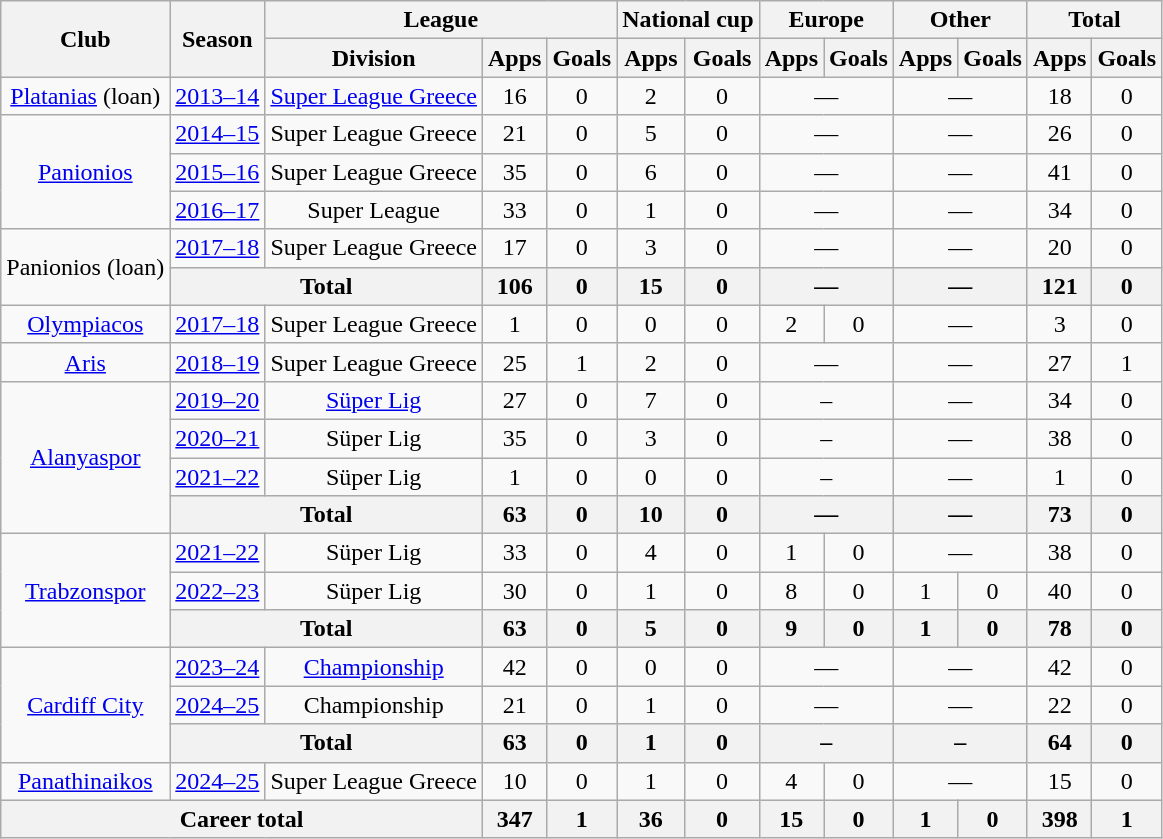<table class="wikitable" style="font-size:100%; text-align: center">
<tr>
<th rowspan=2>Club</th>
<th rowspan=2>Season</th>
<th colspan=3>League</th>
<th colspan=2>National cup</th>
<th colspan=2>Europe</th>
<th colspan=2>Other</th>
<th colspan=2>Total</th>
</tr>
<tr>
<th>Division</th>
<th>Apps</th>
<th>Goals</th>
<th>Apps</th>
<th>Goals</th>
<th>Apps</th>
<th>Goals</th>
<th>Apps</th>
<th>Goals</th>
<th>Apps</th>
<th>Goals</th>
</tr>
<tr>
<td><a href='#'>Platanias</a> (loan)</td>
<td><a href='#'>2013–14</a></td>
<td><a href='#'>Super League Greece</a></td>
<td>16</td>
<td>0</td>
<td>2</td>
<td>0</td>
<td colspan="2">—</td>
<td colspan="2">—</td>
<td>18</td>
<td>0</td>
</tr>
<tr>
<td rowspan=3><a href='#'>Panionios</a></td>
<td><a href='#'>2014–15</a></td>
<td>Super League Greece</td>
<td>21</td>
<td>0</td>
<td>5</td>
<td>0</td>
<td colspan="2">—</td>
<td colspan="2">—</td>
<td>26</td>
<td>0</td>
</tr>
<tr>
<td><a href='#'>2015–16</a></td>
<td>Super League Greece</td>
<td>35</td>
<td>0</td>
<td>6</td>
<td>0</td>
<td colspan="2">—</td>
<td colspan="2">—</td>
<td>41</td>
<td>0</td>
</tr>
<tr>
<td><a href='#'>2016–17</a></td>
<td>Super League</td>
<td>33</td>
<td>0</td>
<td>1</td>
<td>0</td>
<td colspan="2">—</td>
<td colspan="2">—</td>
<td>34</td>
<td>0</td>
</tr>
<tr>
<td rowspan="2">Panionios (loan)</td>
<td><a href='#'>2017–18</a></td>
<td>Super League Greece</td>
<td>17</td>
<td>0</td>
<td>3</td>
<td>0</td>
<td colspan="2">—</td>
<td colspan="2">—</td>
<td>20</td>
<td>0</td>
</tr>
<tr>
<th colspan="2">Total</th>
<th>106</th>
<th>0</th>
<th>15</th>
<th>0</th>
<th colspan="2">—</th>
<th colspan="2">—</th>
<th>121</th>
<th>0</th>
</tr>
<tr>
<td><a href='#'>Olympiacos</a></td>
<td><a href='#'>2017–18</a></td>
<td>Super League Greece</td>
<td>1</td>
<td>0</td>
<td>0</td>
<td>0</td>
<td>2</td>
<td>0</td>
<td colspan="2">—</td>
<td>3</td>
<td>0</td>
</tr>
<tr>
<td><a href='#'>Aris</a></td>
<td><a href='#'>2018–19</a></td>
<td>Super League Greece</td>
<td>25</td>
<td>1</td>
<td>2</td>
<td>0</td>
<td colspan="2">—</td>
<td colspan="2">—</td>
<td>27</td>
<td>1</td>
</tr>
<tr>
<td rowspan=4><a href='#'>Alanyaspor</a></td>
<td><a href='#'>2019–20</a></td>
<td><a href='#'>Süper Lig</a></td>
<td>27</td>
<td>0</td>
<td>7</td>
<td>0</td>
<td colspan="2">–</td>
<td colspan="2">—</td>
<td>34</td>
<td>0</td>
</tr>
<tr>
<td><a href='#'>2020–21</a></td>
<td>Süper Lig</td>
<td>35</td>
<td>0</td>
<td>3</td>
<td>0</td>
<td colspan="2">–</td>
<td colspan="2">—</td>
<td>38</td>
<td>0</td>
</tr>
<tr>
<td><a href='#'>2021–22</a></td>
<td>Süper Lig</td>
<td>1</td>
<td>0</td>
<td>0</td>
<td>0</td>
<td colspan="2">–</td>
<td colspan="2">—</td>
<td>1</td>
<td>0</td>
</tr>
<tr>
<th colspan="2">Total</th>
<th>63</th>
<th>0</th>
<th>10</th>
<th>0</th>
<th colspan="2">—</th>
<th colspan="2">—</th>
<th>73</th>
<th>0</th>
</tr>
<tr>
<td rowspan="3"><a href='#'>Trabzonspor</a></td>
<td><a href='#'>2021–22</a></td>
<td>Süper Lig</td>
<td>33</td>
<td>0</td>
<td>4</td>
<td>0</td>
<td>1</td>
<td>0</td>
<td colspan="2">—</td>
<td>38</td>
<td>0</td>
</tr>
<tr>
<td><a href='#'>2022–23</a></td>
<td>Süper Lig</td>
<td>30</td>
<td>0</td>
<td>1</td>
<td>0</td>
<td>8</td>
<td>0</td>
<td>1</td>
<td>0</td>
<td>40</td>
<td>0</td>
</tr>
<tr>
<th colspan="2">Total</th>
<th>63</th>
<th>0</th>
<th>5</th>
<th>0</th>
<th>9</th>
<th>0</th>
<th>1</th>
<th>0</th>
<th>78</th>
<th>0</th>
</tr>
<tr>
<td rowspan="3"><a href='#'>Cardiff City</a></td>
<td><a href='#'>2023–24</a></td>
<td><a href='#'>Championship</a></td>
<td>42</td>
<td>0</td>
<td>0</td>
<td>0</td>
<td colspan="2">—</td>
<td colspan="2">—</td>
<td>42</td>
<td>0</td>
</tr>
<tr>
<td><a href='#'>2024–25</a></td>
<td>Championship</td>
<td>21</td>
<td>0</td>
<td>1</td>
<td>0</td>
<td colspan="2">—</td>
<td colspan="2">—</td>
<td>22</td>
<td>0</td>
</tr>
<tr>
<th colspan="2">Total</th>
<th>63</th>
<th>0</th>
<th>1</th>
<th>0</th>
<th colspan="2">–</th>
<th colspan="2">–</th>
<th>64</th>
<th>0</th>
</tr>
<tr>
<td><a href='#'>Panathinaikos</a></td>
<td><a href='#'>2024–25</a></td>
<td>Super League Greece</td>
<td>10</td>
<td>0</td>
<td>1</td>
<td>0</td>
<td>4</td>
<td>0</td>
<td colspan="2">—</td>
<td>15</td>
<td>0</td>
</tr>
<tr>
<th colspan="3">Career total</th>
<th>347</th>
<th>1</th>
<th>36</th>
<th>0</th>
<th>15</th>
<th>0</th>
<th>1</th>
<th>0</th>
<th>398</th>
<th>1</th>
</tr>
</table>
